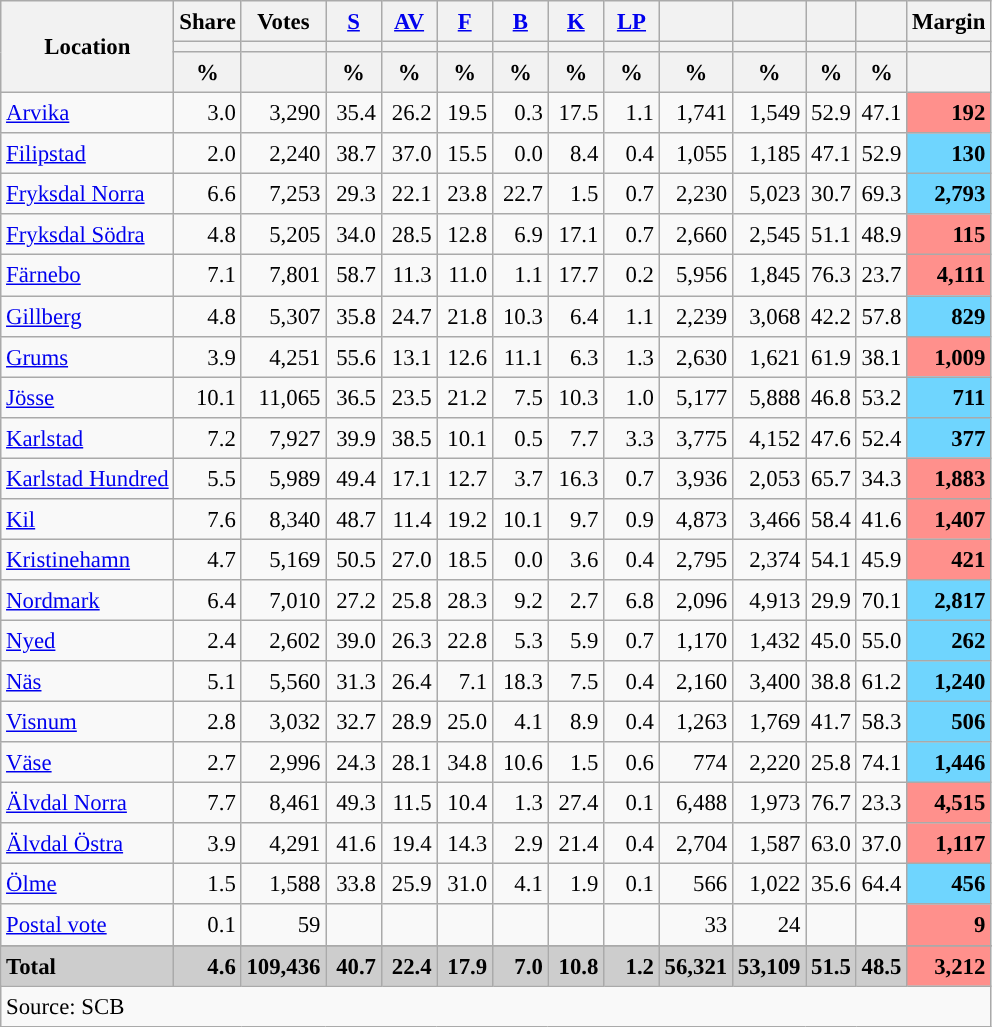<table class="wikitable sortable" style="text-align:right; font-size:95%; line-height:20px;">
<tr>
<th rowspan="3">Location</th>
<th>Share</th>
<th>Votes</th>
<th width="30px" class="unsortable"><a href='#'>S</a></th>
<th width="30px" class="unsortable"><a href='#'>AV</a></th>
<th width="30px" class="unsortable"><a href='#'>F</a></th>
<th width="30px" class="unsortable"><a href='#'>B</a></th>
<th width="30px" class="unsortable"><a href='#'>K</a></th>
<th width="30px" class="unsortable"><a href='#'>LP</a></th>
<th></th>
<th></th>
<th></th>
<th></th>
<th>Margin</th>
</tr>
<tr>
<th></th>
<th></th>
<th style="background:"></th>
<th style="background:"></th>
<th style="background:"></th>
<th style="background:"></th>
<th style="background:"></th>
<th style="background:"></th>
<th style="background:"></th>
<th style="background:"></th>
<th style="background:"></th>
<th style="background:"></th>
<th></th>
</tr>
<tr>
<th data-sort-type="number">%</th>
<th></th>
<th data-sort-type="number">%</th>
<th data-sort-type="number">%</th>
<th data-sort-type="number">%</th>
<th data-sort-type="number">%</th>
<th data-sort-type="number">%</th>
<th data-sort-type="number">%</th>
<th data-sort-type="number">%</th>
<th data-sort-type="number">%</th>
<th data-sort-type="number">%</th>
<th data-sort-type="number">%</th>
<th></th>
</tr>
<tr>
<td align=left><a href='#'>Arvika</a></td>
<td>3.0</td>
<td>3,290</td>
<td>35.4</td>
<td>26.2</td>
<td>19.5</td>
<td>0.3</td>
<td>17.5</td>
<td>1.1</td>
<td>1,741</td>
<td>1,549</td>
<td>52.9</td>
<td>47.1</td>
<td bgcolor=#ff908c><strong>192</strong></td>
</tr>
<tr>
<td align=left><a href='#'>Filipstad</a></td>
<td>2.0</td>
<td>2,240</td>
<td>38.7</td>
<td>37.0</td>
<td>15.5</td>
<td>0.0</td>
<td>8.4</td>
<td>0.4</td>
<td>1,055</td>
<td>1,185</td>
<td>47.1</td>
<td>52.9</td>
<td bgcolor=#6fd5fe><strong>130</strong></td>
</tr>
<tr>
<td align=left><a href='#'>Fryksdal Norra</a></td>
<td>6.6</td>
<td>7,253</td>
<td>29.3</td>
<td>22.1</td>
<td>23.8</td>
<td>22.7</td>
<td>1.5</td>
<td>0.7</td>
<td>2,230</td>
<td>5,023</td>
<td>30.7</td>
<td>69.3</td>
<td bgcolor=#6fd5fe><strong>2,793</strong></td>
</tr>
<tr>
<td align=left><a href='#'>Fryksdal Södra</a></td>
<td>4.8</td>
<td>5,205</td>
<td>34.0</td>
<td>28.5</td>
<td>12.8</td>
<td>6.9</td>
<td>17.1</td>
<td>0.7</td>
<td>2,660</td>
<td>2,545</td>
<td>51.1</td>
<td>48.9</td>
<td bgcolor=#ff908c><strong>115</strong></td>
</tr>
<tr>
<td align=left><a href='#'>Färnebo</a></td>
<td>7.1</td>
<td>7,801</td>
<td>58.7</td>
<td>11.3</td>
<td>11.0</td>
<td>1.1</td>
<td>17.7</td>
<td>0.2</td>
<td>5,956</td>
<td>1,845</td>
<td>76.3</td>
<td>23.7</td>
<td bgcolor=#ff908c><strong>4,111</strong></td>
</tr>
<tr>
<td align=left><a href='#'>Gillberg</a></td>
<td>4.8</td>
<td>5,307</td>
<td>35.8</td>
<td>24.7</td>
<td>21.8</td>
<td>10.3</td>
<td>6.4</td>
<td>1.1</td>
<td>2,239</td>
<td>3,068</td>
<td>42.2</td>
<td>57.8</td>
<td bgcolor=#6fd5fe><strong>829</strong></td>
</tr>
<tr>
<td align=left><a href='#'>Grums</a></td>
<td>3.9</td>
<td>4,251</td>
<td>55.6</td>
<td>13.1</td>
<td>12.6</td>
<td>11.1</td>
<td>6.3</td>
<td>1.3</td>
<td>2,630</td>
<td>1,621</td>
<td>61.9</td>
<td>38.1</td>
<td bgcolor=#ff908c><strong>1,009</strong></td>
</tr>
<tr>
<td align=left><a href='#'>Jösse</a></td>
<td>10.1</td>
<td>11,065</td>
<td>36.5</td>
<td>23.5</td>
<td>21.2</td>
<td>7.5</td>
<td>10.3</td>
<td>1.0</td>
<td>5,177</td>
<td>5,888</td>
<td>46.8</td>
<td>53.2</td>
<td bgcolor=#6fd5fe><strong>711</strong></td>
</tr>
<tr>
<td align=left><a href='#'>Karlstad</a></td>
<td>7.2</td>
<td>7,927</td>
<td>39.9</td>
<td>38.5</td>
<td>10.1</td>
<td>0.5</td>
<td>7.7</td>
<td>3.3</td>
<td>3,775</td>
<td>4,152</td>
<td>47.6</td>
<td>52.4</td>
<td bgcolor=#6fd5fe><strong>377</strong></td>
</tr>
<tr>
<td align=left><a href='#'>Karlstad Hundred</a></td>
<td>5.5</td>
<td>5,989</td>
<td>49.4</td>
<td>17.1</td>
<td>12.7</td>
<td>3.7</td>
<td>16.3</td>
<td>0.7</td>
<td>3,936</td>
<td>2,053</td>
<td>65.7</td>
<td>34.3</td>
<td bgcolor=#ff908c><strong>1,883</strong></td>
</tr>
<tr>
<td align=left><a href='#'>Kil</a></td>
<td>7.6</td>
<td>8,340</td>
<td>48.7</td>
<td>11.4</td>
<td>19.2</td>
<td>10.1</td>
<td>9.7</td>
<td>0.9</td>
<td>4,873</td>
<td>3,466</td>
<td>58.4</td>
<td>41.6</td>
<td bgcolor=#ff908c><strong>1,407</strong></td>
</tr>
<tr>
<td align=left><a href='#'>Kristinehamn</a></td>
<td>4.7</td>
<td>5,169</td>
<td>50.5</td>
<td>27.0</td>
<td>18.5</td>
<td>0.0</td>
<td>3.6</td>
<td>0.4</td>
<td>2,795</td>
<td>2,374</td>
<td>54.1</td>
<td>45.9</td>
<td bgcolor=#ff908c><strong>421</strong></td>
</tr>
<tr>
<td align=left><a href='#'>Nordmark</a></td>
<td>6.4</td>
<td>7,010</td>
<td>27.2</td>
<td>25.8</td>
<td>28.3</td>
<td>9.2</td>
<td>2.7</td>
<td>6.8</td>
<td>2,096</td>
<td>4,913</td>
<td>29.9</td>
<td>70.1</td>
<td bgcolor=#6fd5fe><strong>2,817</strong></td>
</tr>
<tr>
<td align=left><a href='#'>Nyed</a></td>
<td>2.4</td>
<td>2,602</td>
<td>39.0</td>
<td>26.3</td>
<td>22.8</td>
<td>5.3</td>
<td>5.9</td>
<td>0.7</td>
<td>1,170</td>
<td>1,432</td>
<td>45.0</td>
<td>55.0</td>
<td bgcolor=#6fd5fe><strong>262</strong></td>
</tr>
<tr>
<td align=left><a href='#'>Näs</a></td>
<td>5.1</td>
<td>5,560</td>
<td>31.3</td>
<td>26.4</td>
<td>7.1</td>
<td>18.3</td>
<td>7.5</td>
<td>0.4</td>
<td>2,160</td>
<td>3,400</td>
<td>38.8</td>
<td>61.2</td>
<td bgcolor=#6fd5fe><strong>1,240</strong></td>
</tr>
<tr>
<td align=left><a href='#'>Visnum</a></td>
<td>2.8</td>
<td>3,032</td>
<td>32.7</td>
<td>28.9</td>
<td>25.0</td>
<td>4.1</td>
<td>8.9</td>
<td>0.4</td>
<td>1,263</td>
<td>1,769</td>
<td>41.7</td>
<td>58.3</td>
<td bgcolor=#6fd5fe><strong>506</strong></td>
</tr>
<tr>
<td align=left><a href='#'>Väse</a></td>
<td>2.7</td>
<td>2,996</td>
<td>24.3</td>
<td>28.1</td>
<td>34.8</td>
<td>10.6</td>
<td>1.5</td>
<td>0.6</td>
<td>774</td>
<td>2,220</td>
<td>25.8</td>
<td>74.1</td>
<td bgcolor=#6fd5fe><strong>1,446</strong></td>
</tr>
<tr>
<td align=left><a href='#'>Älvdal Norra</a></td>
<td>7.7</td>
<td>8,461</td>
<td>49.3</td>
<td>11.5</td>
<td>10.4</td>
<td>1.3</td>
<td>27.4</td>
<td>0.1</td>
<td>6,488</td>
<td>1,973</td>
<td>76.7</td>
<td>23.3</td>
<td bgcolor=#ff908c><strong>4,515</strong></td>
</tr>
<tr>
<td align=left><a href='#'>Älvdal Östra</a></td>
<td>3.9</td>
<td>4,291</td>
<td>41.6</td>
<td>19.4</td>
<td>14.3</td>
<td>2.9</td>
<td>21.4</td>
<td>0.4</td>
<td>2,704</td>
<td>1,587</td>
<td>63.0</td>
<td>37.0</td>
<td bgcolor=#ff908c><strong>1,117</strong></td>
</tr>
<tr>
<td align=left><a href='#'>Ölme</a></td>
<td>1.5</td>
<td>1,588</td>
<td>33.8</td>
<td>25.9</td>
<td>31.0</td>
<td>4.1</td>
<td>1.9</td>
<td>0.1</td>
<td>566</td>
<td>1,022</td>
<td>35.6</td>
<td>64.4</td>
<td bgcolor=#6fd5fe><strong>456</strong></td>
</tr>
<tr>
<td align=left><a href='#'>Postal vote</a></td>
<td>0.1</td>
<td>59</td>
<td></td>
<td></td>
<td></td>
<td></td>
<td></td>
<td></td>
<td>33</td>
<td>24</td>
<td></td>
<td></td>
<td bgcolor=#ff908c><strong>9</strong></td>
</tr>
<tr>
</tr>
<tr style="background:#CDCDCD;">
<td align=left><strong>Total</strong></td>
<td><strong>4.6</strong></td>
<td><strong>109,436</strong></td>
<td><strong>40.7</strong></td>
<td><strong>22.4</strong></td>
<td><strong>17.9</strong></td>
<td><strong>7.0</strong></td>
<td><strong>10.8</strong></td>
<td><strong>1.2</strong></td>
<td><strong>56,321</strong></td>
<td><strong>53,109</strong></td>
<td><strong>51.5</strong></td>
<td><strong>48.5</strong></td>
<td bgcolor=#ff908c><strong>3,212</strong></td>
</tr>
<tr>
<td align=left colspan=14>Source: SCB </td>
</tr>
</table>
